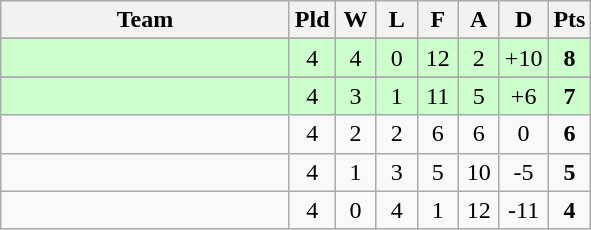<table class=wikitable style="text-align:center">
<tr>
<th width=185>Team</th>
<th width=20>Pld</th>
<th width=20>W</th>
<th width=20>L</th>
<th width=20>F</th>
<th width=20>A</th>
<th width=20>D</th>
<th width=20>Pts</th>
</tr>
<tr>
</tr>
<tr style="background: #ccffcc;">
<td align="left"></td>
<td>4</td>
<td>4</td>
<td>0</td>
<td>12</td>
<td>2</td>
<td>+10</td>
<td><strong>8</strong></td>
</tr>
<tr>
</tr>
<tr style="background: #ccffcc;">
<td align="left"></td>
<td>4</td>
<td>3</td>
<td>1</td>
<td>11</td>
<td>5</td>
<td>+6</td>
<td><strong>7</strong></td>
</tr>
<tr>
<td align="left"></td>
<td>4</td>
<td>2</td>
<td>2</td>
<td>6</td>
<td>6</td>
<td>0</td>
<td><strong>6</strong></td>
</tr>
<tr>
<td align="left"></td>
<td>4</td>
<td>1</td>
<td>3</td>
<td>5</td>
<td>10</td>
<td>-5</td>
<td><strong>5</strong></td>
</tr>
<tr>
<td align="left"></td>
<td>4</td>
<td>0</td>
<td>4</td>
<td>1</td>
<td>12</td>
<td>-11</td>
<td><strong>4</strong></td>
</tr>
</table>
